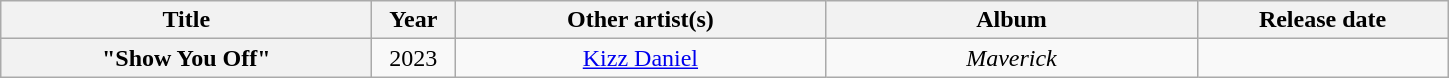<table class="wikitable plainrowheaders" style="text-align:center;">
<tr>
<th scope="col" style="width:15em;">Title</th>
<th scope="col" style="width:3em;">Year</th>
<th scope="col" style="width:15em;">Other artist(s)</th>
<th scope="col" style="width:15em;">Album</th>
<th scope="col" style="width:10em;">Release date</th>
</tr>
<tr>
<th scope="row">"Show You Off" </th>
<td>2023</td>
<td><a href='#'>Kizz Daniel</a></td>
<td><em>Maverick</em></td>
<td></td>
</tr>
</table>
